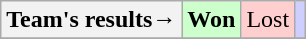<table class="wikitable" style="text-align: center;">
<tr>
<th>Team's results→</th>
<td style="background-color:#cfc;"><strong>Won</strong></td>
<td style="background-color:#FFCFCF;">Lost</td>
<td style="background-color:#CFCFFF;"><em></em></td>
</tr>
<tr>
</tr>
</table>
